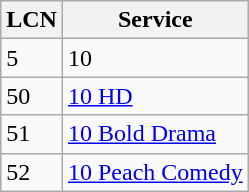<table class="wikitable">
<tr>
<th>LCN</th>
<th>Service</th>
</tr>
<tr>
<td>5</td>
<td>10</td>
</tr>
<tr>
<td>50</td>
<td><a href='#'>10 HD</a></td>
</tr>
<tr>
<td>51</td>
<td><a href='#'>10 Bold Drama</a></td>
</tr>
<tr>
<td>52</td>
<td><a href='#'>10 Peach Comedy</a></td>
</tr>
</table>
